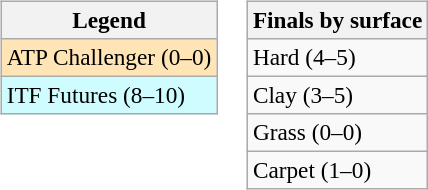<table>
<tr valign=top>
<td><br><table class=wikitable style=font-size:97%>
<tr>
<th>Legend</th>
</tr>
<tr bgcolor=moccasin>
<td>ATP Challenger (0–0)</td>
</tr>
<tr bgcolor=cffcff>
<td>ITF Futures (8–10)</td>
</tr>
</table>
</td>
<td><br><table class=wikitable style=font-size:97%>
<tr>
<th>Finals by surface</th>
</tr>
<tr>
<td>Hard (4–5)</td>
</tr>
<tr>
<td>Clay (3–5)</td>
</tr>
<tr>
<td>Grass (0–0)</td>
</tr>
<tr>
<td>Carpet (1–0)</td>
</tr>
</table>
</td>
</tr>
</table>
